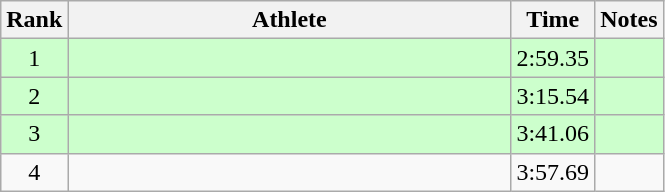<table class="wikitable" style="text-align:center">
<tr>
<th>Rank</th>
<th Style="width:18em">Athlete</th>
<th>Time</th>
<th>Notes</th>
</tr>
<tr style="background:#cfc">
<td>1</td>
<td style="text-align:left"></td>
<td>2:59.35</td>
<td></td>
</tr>
<tr style="background:#cfc">
<td>2</td>
<td style="text-align:left"></td>
<td>3:15.54</td>
<td></td>
</tr>
<tr style="background:#cfc">
<td>3</td>
<td style="text-align:left"></td>
<td>3:41.06</td>
<td></td>
</tr>
<tr>
<td>4</td>
<td style="text-align:left"></td>
<td>3:57.69</td>
<td></td>
</tr>
</table>
